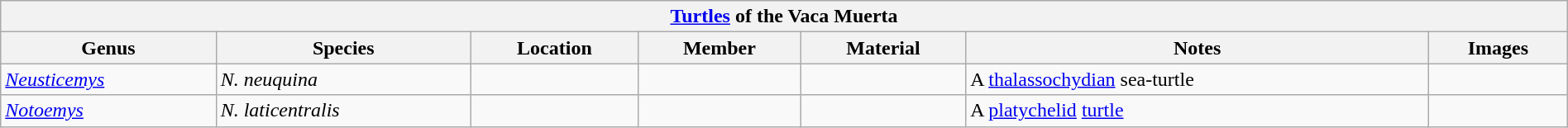<table class="wikitable" style="margin:auto; width:100%;">
<tr>
<th colspan="7" align="center"><a href='#'>Turtles</a> of the Vaca Muerta</th>
</tr>
<tr>
<th>Genus</th>
<th>Species</th>
<th>Location</th>
<th>Member</th>
<th>Material</th>
<th>Notes</th>
<th>Images</th>
</tr>
<tr>
<td><em><a href='#'>Neusticemys</a></em></td>
<td><em>N. neuquina</em></td>
<td></td>
<td></td>
<td></td>
<td>A <a href='#'>thalassochydian</a> sea-turtle</td>
<td></td>
</tr>
<tr>
<td><em><a href='#'>Notoemys</a></em></td>
<td><em>N. laticentralis</em></td>
<td></td>
<td></td>
<td></td>
<td>A <a href='#'>platychelid</a> <a href='#'>turtle</a></td>
<td></td>
</tr>
</table>
